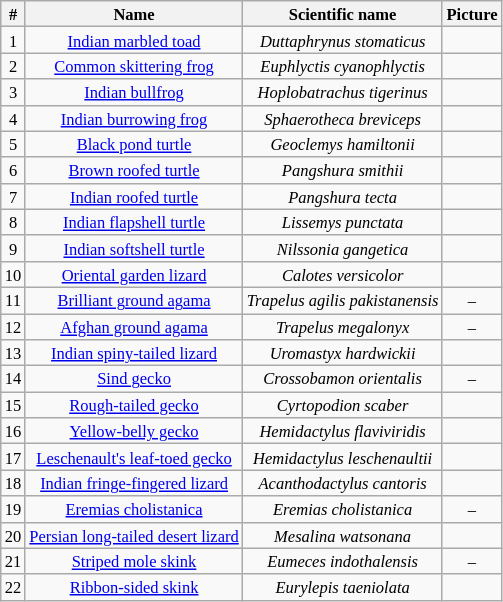<table class="wikitable" style="text-align: center; width=25%; font-size: 11px">
<tr>
<th>#</th>
<th>Name</th>
<th>Scientific name</th>
<th>Picture</th>
</tr>
<tr>
<td>1</td>
<td><a href='#'>Indian marbled toad</a></td>
<td><em>Duttaphrynus stomaticus</em></td>
<td></td>
</tr>
<tr>
<td>2</td>
<td><a href='#'>Common skittering frog</a></td>
<td><em>Euphlyctis cyanophlyctis</em></td>
<td></td>
</tr>
<tr>
<td>3</td>
<td><a href='#'>Indian bullfrog</a></td>
<td><em>Hoplobatrachus tigerinus</em></td>
<td></td>
</tr>
<tr>
<td>4</td>
<td><a href='#'>Indian burrowing frog</a></td>
<td><em>Sphaerotheca breviceps</em></td>
<td></td>
</tr>
<tr>
<td>5</td>
<td><a href='#'>Black pond turtle</a></td>
<td><em>Geoclemys hamiltonii</em></td>
<td></td>
</tr>
<tr>
<td>6</td>
<td><a href='#'>Brown roofed turtle</a></td>
<td><em>Pangshura smithii</em></td>
<td></td>
</tr>
<tr>
<td>7</td>
<td><a href='#'>Indian roofed turtle</a></td>
<td><em>Pangshura tecta</em></td>
<td></td>
</tr>
<tr>
<td>8</td>
<td><a href='#'>Indian flapshell turtle</a></td>
<td><em>Lissemys punctata</em></td>
<td></td>
</tr>
<tr>
<td>9</td>
<td><a href='#'>Indian softshell turtle</a></td>
<td><em>Nilssonia gangetica</em></td>
<td></td>
</tr>
<tr>
<td>10</td>
<td><a href='#'>Oriental garden lizard</a></td>
<td><em>Calotes versicolor</em></td>
<td></td>
</tr>
<tr>
<td>11</td>
<td><a href='#'>Brilliant ground agama</a></td>
<td><em>Trapelus agilis pakistanensis</em></td>
<td>–</td>
</tr>
<tr>
<td>12</td>
<td><a href='#'>Afghan ground agama</a></td>
<td><em>Trapelus megalonyx</em></td>
<td>–</td>
</tr>
<tr>
<td>13</td>
<td><a href='#'>Indian spiny-tailed lizard</a></td>
<td><em>Uromastyx hardwickii</em></td>
<td></td>
</tr>
<tr>
<td>14</td>
<td><a href='#'>Sind gecko</a></td>
<td><em>Crossobamon orientalis</em></td>
<td>–</td>
</tr>
<tr>
<td>15</td>
<td><a href='#'>Rough-tailed gecko</a></td>
<td><em>Cyrtopodion scaber</em></td>
<td></td>
</tr>
<tr>
<td>16</td>
<td><a href='#'>Yellow-belly gecko</a></td>
<td><em>Hemidactylus flaviviridis</em></td>
<td></td>
</tr>
<tr>
<td>17</td>
<td><a href='#'>Leschenault's leaf-toed gecko</a></td>
<td><em>Hemidactylus leschenaultii</em></td>
<td></td>
</tr>
<tr>
<td>18</td>
<td><a href='#'>Indian fringe-fingered lizard</a></td>
<td><em>Acanthodactylus cantoris</em></td>
<td></td>
</tr>
<tr>
<td>19</td>
<td><a href='#'>Eremias cholistanica</a></td>
<td><em>Eremias cholistanica</em></td>
<td>–</td>
</tr>
<tr>
<td>20</td>
<td><a href='#'>Persian long-tailed desert lizard</a></td>
<td><em>Mesalina watsonana</em></td>
<td></td>
</tr>
<tr>
<td>21</td>
<td><a href='#'>Striped mole skink</a></td>
<td><em>Eumeces indothalensis</em></td>
<td>–</td>
</tr>
<tr>
<td>22</td>
<td><a href='#'>Ribbon-sided skink</a></td>
<td><em>Eurylepis taeniolata</em></td>
<td></td>
</tr>
</table>
